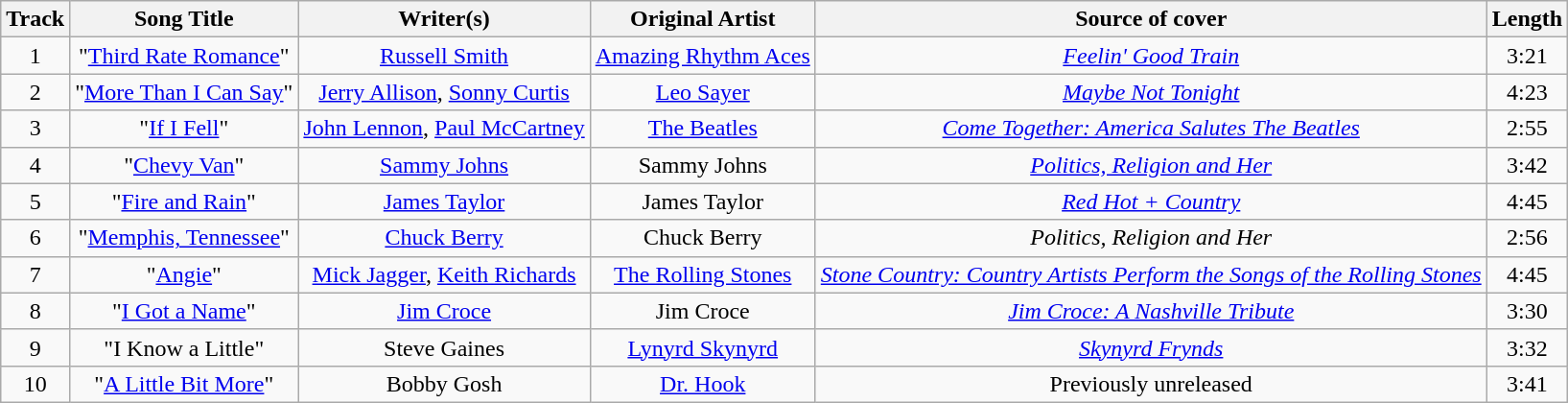<table class="wikitable">
<tr>
<th>Track</th>
<th>Song Title</th>
<th>Writer(s)</th>
<th>Original Artist</th>
<th>Source of cover</th>
<th>Length</th>
</tr>
<tr align="center">
<td>1</td>
<td>"<a href='#'>Third Rate Romance</a>"</td>
<td><a href='#'>Russell Smith</a></td>
<td><a href='#'>Amazing Rhythm Aces</a></td>
<td><em><a href='#'>Feelin' Good Train</a></em></td>
<td>3:21</td>
</tr>
<tr align="center">
<td>2</td>
<td>"<a href='#'>More Than I Can Say</a>"</td>
<td><a href='#'>Jerry Allison</a>, <a href='#'>Sonny Curtis</a></td>
<td><a href='#'>Leo Sayer</a></td>
<td><em><a href='#'>Maybe Not Tonight</a></em></td>
<td>4:23</td>
</tr>
<tr align="center">
<td>3</td>
<td>"<a href='#'>If I Fell</a>"</td>
<td><a href='#'>John Lennon</a>, <a href='#'>Paul McCartney</a></td>
<td><a href='#'>The Beatles</a></td>
<td><em><a href='#'>Come Together: America Salutes The Beatles</a></em></td>
<td>2:55</td>
</tr>
<tr align="center">
<td>4</td>
<td>"<a href='#'>Chevy Van</a>"</td>
<td><a href='#'>Sammy Johns</a></td>
<td>Sammy Johns</td>
<td><em><a href='#'>Politics, Religion and Her</a></em></td>
<td>3:42</td>
</tr>
<tr align="center">
<td>5</td>
<td>"<a href='#'>Fire and Rain</a>"</td>
<td><a href='#'>James Taylor</a></td>
<td>James Taylor</td>
<td><em><a href='#'>Red Hot + Country</a></em></td>
<td>4:45</td>
</tr>
<tr align="center">
<td>6</td>
<td>"<a href='#'>Memphis, Tennessee</a>"</td>
<td><a href='#'>Chuck Berry</a></td>
<td>Chuck Berry</td>
<td><em>Politics, Religion and Her</em></td>
<td>2:56</td>
</tr>
<tr align="center">
<td>7</td>
<td>"<a href='#'>Angie</a>"</td>
<td><a href='#'>Mick Jagger</a>, <a href='#'>Keith Richards</a></td>
<td><a href='#'>The Rolling Stones</a></td>
<td><em><a href='#'>Stone Country: Country Artists Perform the Songs of the Rolling Stones</a></em></td>
<td>4:45</td>
</tr>
<tr align="center">
<td>8</td>
<td>"<a href='#'>I Got a Name</a>"</td>
<td><a href='#'>Jim Croce</a></td>
<td>Jim Croce</td>
<td><em><a href='#'>Jim Croce: A Nashville Tribute</a></em></td>
<td>3:30</td>
</tr>
<tr align="center">
<td>9</td>
<td>"I Know a Little"</td>
<td>Steve Gaines</td>
<td><a href='#'>Lynyrd Skynyrd</a></td>
<td><em><a href='#'>Skynyrd Frynds</a></em></td>
<td>3:32</td>
</tr>
<tr align="center">
<td>10</td>
<td>"<a href='#'>A Little Bit More</a>"</td>
<td>Bobby Gosh</td>
<td><a href='#'>Dr. Hook</a></td>
<td>Previously unreleased</td>
<td>3:41</td>
</tr>
</table>
